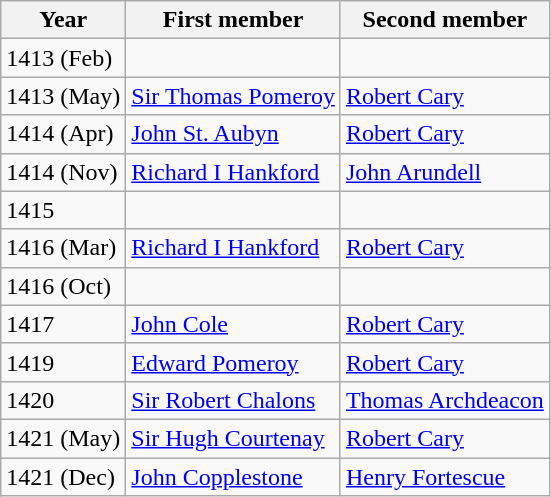<table class="wikitable">
<tr>
<th>Year</th>
<th>First member</th>
<th>Second member</th>
</tr>
<tr>
<td>1413 (Feb)</td>
<td></td>
</tr>
<tr>
<td>1413 (May)</td>
<td><a href='#'>Sir Thomas Pomeroy</a></td>
<td><a href='#'>Robert Cary</a></td>
</tr>
<tr>
<td>1414 (Apr)</td>
<td><a href='#'>John St. Aubyn</a></td>
<td><a href='#'>Robert Cary</a></td>
</tr>
<tr>
<td>1414 (Nov)</td>
<td><a href='#'>Richard I Hankford</a></td>
<td><a href='#'>John Arundell</a></td>
</tr>
<tr>
<td>1415</td>
<td></td>
</tr>
<tr>
<td>1416 (Mar)</td>
<td><a href='#'>Richard I Hankford</a></td>
<td><a href='#'>Robert Cary</a></td>
</tr>
<tr>
<td>1416 (Oct)</td>
<td></td>
</tr>
<tr>
<td>1417</td>
<td><a href='#'>John Cole</a></td>
<td><a href='#'>Robert Cary</a></td>
</tr>
<tr>
<td>1419</td>
<td><a href='#'>Edward Pomeroy</a></td>
<td><a href='#'>Robert Cary</a></td>
</tr>
<tr>
<td>1420</td>
<td><a href='#'>Sir Robert Chalons</a></td>
<td><a href='#'>Thomas Archdeacon</a></td>
</tr>
<tr>
<td>1421 (May)</td>
<td><a href='#'>Sir Hugh Courtenay</a></td>
<td><a href='#'>Robert Cary</a></td>
</tr>
<tr>
<td>1421 (Dec)</td>
<td><a href='#'>John Copplestone</a></td>
<td><a href='#'>Henry Fortescue</a></td>
</tr>
</table>
